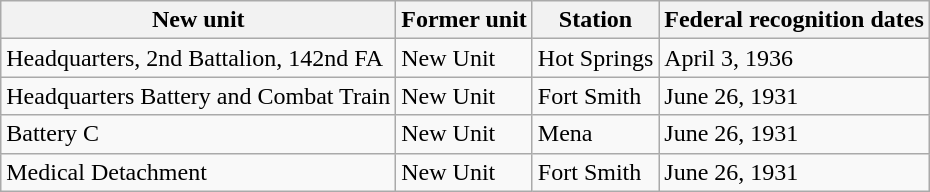<table class="wikitable">
<tr>
<th>New unit</th>
<th>Former unit</th>
<th>Station</th>
<th>Federal recognition dates</th>
</tr>
<tr>
<td>Headquarters, 2nd Battalion, 142nd FA</td>
<td>New Unit</td>
<td>Hot Springs</td>
<td>April 3, 1936</td>
</tr>
<tr>
<td>Headquarters Battery and Combat Train</td>
<td>New Unit</td>
<td>Fort Smith</td>
<td>June 26, 1931</td>
</tr>
<tr>
<td>Battery C</td>
<td>New Unit</td>
<td>Mena</td>
<td>June 26, 1931</td>
</tr>
<tr>
<td>Medical Detachment</td>
<td>New Unit</td>
<td>Fort Smith</td>
<td>June 26, 1931</td>
</tr>
</table>
